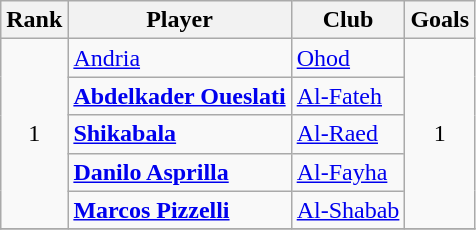<table class="wikitable sortable" style="text-align:center">
<tr>
<th>Rank</th>
<th>Player</th>
<th>Club</th>
<th>Goals</th>
</tr>
<tr>
<td rowspan="5">1</td>
<td align="left"> <a href='#'>Andria</a></td>
<td align="left"><a href='#'>Ohod</a></td>
<td rowspan="5">1</td>
</tr>
<tr>
<td align="left"> <strong><a href='#'>Abdelkader Oueslati</a></strong></td>
<td align="left"><a href='#'>Al-Fateh</a></td>
</tr>
<tr>
<td align="left"> <strong><a href='#'>Shikabala</a></strong></td>
<td align="left"><a href='#'>Al-Raed</a></td>
</tr>
<tr>
<td align="left"> <strong><a href='#'>Danilo Asprilla</a></strong></td>
<td align="left"><a href='#'>Al-Fayha</a></td>
</tr>
<tr>
<td align="left"> <strong><a href='#'>Marcos Pizzelli</a></strong></td>
<td align="left"><a href='#'>Al-Shabab</a></td>
</tr>
<tr>
</tr>
</table>
